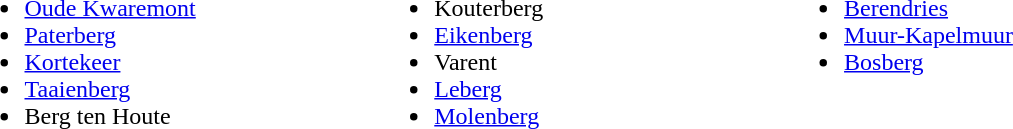<table width=65%>
<tr>
<td valign=top align=left width=25%><br><ul><li><a href='#'>Oude Kwaremont</a></li><li><a href='#'>Paterberg</a></li><li><a href='#'>Kortekeer</a></li><li><a href='#'>Taaienberg</a></li><li>Berg ten Houte</li></ul></td>
<td valign=top align=left width=25%><br><ul><li>Kouterberg</li><li><a href='#'>Eikenberg</a></li><li>Varent</li><li><a href='#'>Leberg</a></li><li><a href='#'>Molenberg</a></li></ul></td>
<td valign=top align=left width=25%><br><ul><li><a href='#'>Berendries</a></li><li><a href='#'>Muur-Kapelmuur</a></li><li><a href='#'>Bosberg</a></li></ul></td>
</tr>
</table>
